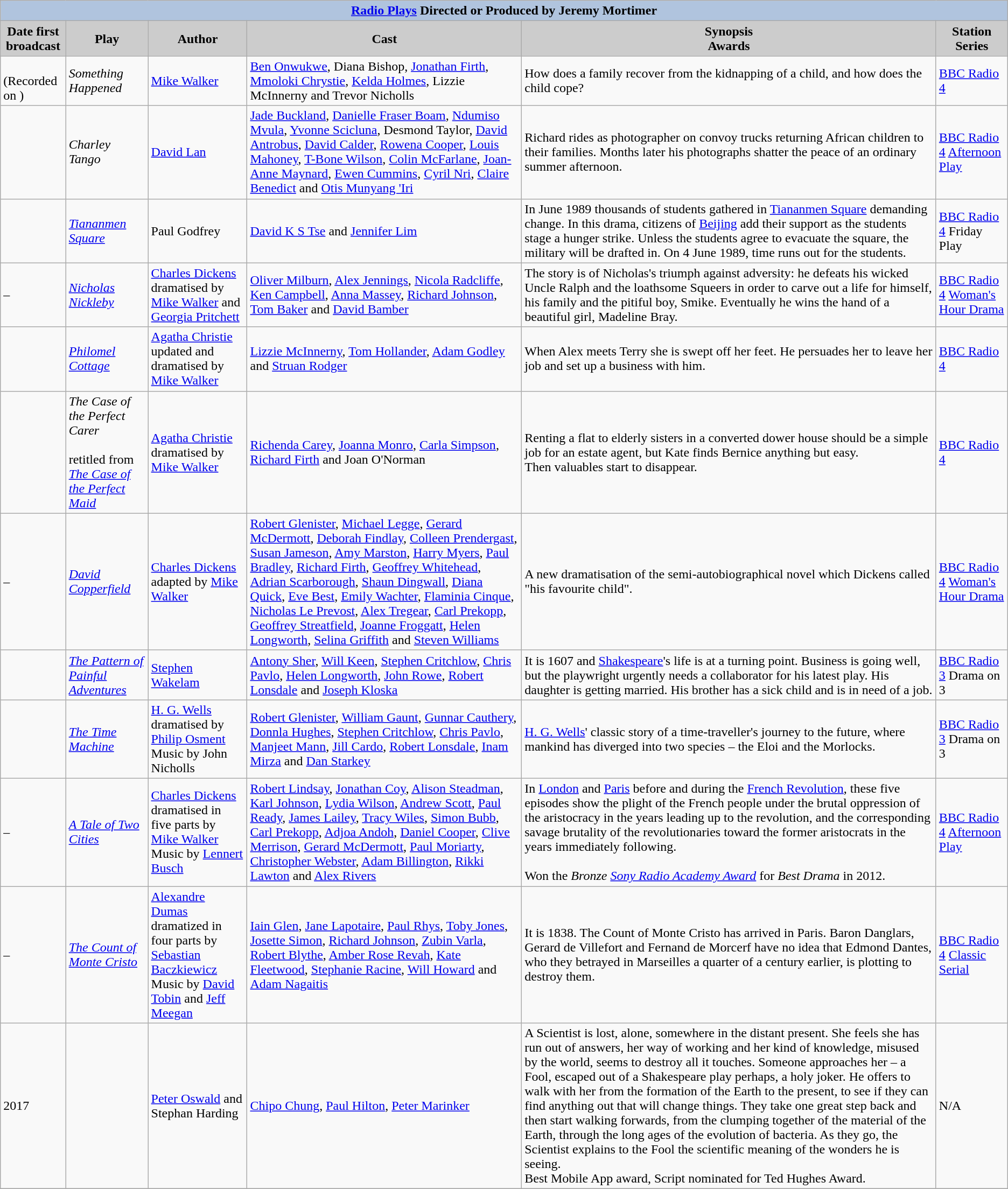<table class="wikitable sortable" style="font-size: 100%; background: #f9f9f9">
<tr>
<th colspan=6 style="background:#B0C4DE;"><a href='#'>Radio Plays</a> Directed or Produced by Jeremy Mortimer</th>
</tr>
<tr align="center">
<th style="background: #CCCCCC;">Date first broadcast</th>
<th style="background: #CCCCCC;">Play</th>
<th style="background: #CCCCCC;">Author</th>
<th style="background: #CCCCCC;">Cast</th>
<th style="background: #CCCCCC;">Synopsis<br>Awards</th>
<th style="background: #CCCCCC;">Station<br>Series<br></th>
</tr>
<tr id="Something Happened">
<td><br>(Recorded on )</td>
<td><em>Something Happened</em></td>
<td><a href='#'>Mike Walker</a></td>
<td><a href='#'>Ben Onwukwe</a>, Diana Bishop, <a href='#'>Jonathan Firth</a>, <a href='#'>Mmoloki Chrystie</a>, <a href='#'>Kelda Holmes</a>, Lizzie McInnerny and Trevor Nicholls</td>
<td>How does a family recover from the kidnapping of a child, and how does the child cope?</td>
<td><a href='#'>BBC Radio 4</a></td>
</tr>
<tr id="Charley Tango">
<td></td>
<td><em>Charley Tango</em></td>
<td><a href='#'>David Lan</a></td>
<td><a href='#'>Jade Buckland</a>, <a href='#'>Danielle Fraser Boam</a>, <a href='#'>Ndumiso Mvula</a>, <a href='#'>Yvonne Scicluna</a>, Desmond Taylor, <a href='#'>David Antrobus</a>, <a href='#'>David Calder</a>, <a href='#'>Rowena Cooper</a>, <a href='#'>Louis Mahoney</a>, <a href='#'>T-Bone Wilson</a>, <a href='#'>Colin McFarlane</a>, <a href='#'>Joan-Anne Maynard</a>, <a href='#'>Ewen Cummins</a>, <a href='#'>Cyril Nri</a>, <a href='#'>Claire Benedict</a> and <a href='#'>Otis Munyang 'Iri</a></td>
<td>Richard rides as photographer on convoy trucks returning African children to their families. Months later his photographs shatter the peace of an ordinary summer afternoon.</td>
<td><a href='#'>BBC Radio 4</a> <a href='#'>Afternoon Play</a></td>
</tr>
<tr id="Tiananmen Square">
<td></td>
<td><em><a href='#'>Tiananmen Square</a></em></td>
<td>Paul Godfrey</td>
<td><a href='#'>David K S Tse</a> and <a href='#'>Jennifer Lim</a></td>
<td>In June 1989 thousands of students gathered in <a href='#'>Tiananmen Square</a> demanding change. In this drama, citizens of <a href='#'>Beijing</a> add their support as the students stage a hunger strike. Unless the students agree to evacuate the square, the military will be drafted in. On 4 June 1989, time runs out for the students.</td>
<td><a href='#'>BBC Radio 4</a> Friday Play</td>
</tr>
<tr id="Nicholas Nickleby">
<td> – </td>
<td><em><a href='#'>Nicholas Nickleby</a></em></td>
<td><a href='#'>Charles Dickens</a> dramatised by <a href='#'>Mike Walker</a> and <a href='#'>Georgia Pritchett</a></td>
<td><a href='#'>Oliver Milburn</a>, <a href='#'>Alex Jennings</a>, <a href='#'>Nicola Radcliffe</a>, <a href='#'>Ken Campbell</a>, <a href='#'>Anna Massey</a>, <a href='#'>Richard Johnson</a>, <a href='#'>Tom Baker</a> and <a href='#'>David Bamber</a></td>
<td>The story is of Nicholas's triumph against adversity: he defeats his wicked Uncle Ralph and the loathsome Squeers in order to carve out a life for himself, his family and the pitiful boy, Smike. Eventually he wins the hand of a beautiful girl, Madeline Bray.</td>
<td><a href='#'>BBC Radio 4</a> <a href='#'>Woman's Hour Drama</a></td>
</tr>
<tr id="Philomel Cottage">
<td></td>
<td><em><a href='#'>Philomel Cottage</a></em></td>
<td><a href='#'>Agatha Christie</a> updated and dramatised by <a href='#'>Mike Walker</a></td>
<td><a href='#'>Lizzie McInnerny</a>, <a href='#'>Tom Hollander</a>, <a href='#'>Adam Godley</a> and <a href='#'>Struan Rodger</a></td>
<td>When Alex meets Terry she is swept off her feet. He persuades her to leave her job and set up a business with him.</td>
<td><a href='#'>BBC Radio 4</a></td>
</tr>
<tr id="The Case of the Perfect Carer">
<td></td>
<td><em>The Case of the Perfect Carer</em><br><br>retitled from <em><a href='#'>The Case of the Perfect Maid</a></em></td>
<td><a href='#'>Agatha Christie</a> dramatised by <a href='#'>Mike Walker</a></td>
<td><a href='#'>Richenda Carey</a>, <a href='#'>Joanna Monro</a>, <a href='#'>Carla Simpson</a>, <a href='#'>Richard Firth</a> and Joan O'Norman</td>
<td>Renting a flat to elderly sisters in a converted dower house should be a simple job for an estate agent, but Kate finds Bernice anything but easy.<br>Then valuables start to disappear.</td>
<td><a href='#'>BBC Radio 4</a></td>
</tr>
<tr id="David Copperfield">
<td> – </td>
<td><em><a href='#'>David Copperfield</a></em></td>
<td><a href='#'>Charles Dickens</a> adapted by <a href='#'>Mike Walker</a></td>
<td><a href='#'>Robert Glenister</a>, <a href='#'>Michael Legge</a>, <a href='#'>Gerard McDermott</a>, <a href='#'>Deborah Findlay</a>, <a href='#'>Colleen Prendergast</a>, <a href='#'>Susan Jameson</a>, <a href='#'>Amy Marston</a>, <a href='#'>Harry Myers</a>, <a href='#'>Paul Bradley</a>, <a href='#'>Richard Firth</a>, <a href='#'>Geoffrey Whitehead</a>, <a href='#'>Adrian Scarborough</a>, <a href='#'>Shaun Dingwall</a>, <a href='#'>Diana Quick</a>, <a href='#'>Eve Best</a>, <a href='#'>Emily Wachter</a>, <a href='#'>Flaminia Cinque</a>, <a href='#'>Nicholas Le Prevost</a>, <a href='#'>Alex Tregear</a>, <a href='#'>Carl Prekopp</a>, <a href='#'>Geoffrey Streatfield</a>, <a href='#'>Joanne Froggatt</a>, <a href='#'>Helen Longworth</a>, <a href='#'>Selina Griffith</a> and <a href='#'>Steven Williams</a></td>
<td>A new dramatisation of the semi-autobiographical novel which Dickens called "his favourite child".</td>
<td><a href='#'>BBC Radio 4</a> <a href='#'>Woman's Hour Drama</a></td>
</tr>
<tr id="The Pattern of Painful Adventures">
<td></td>
<td><em><a href='#'>The Pattern of Painful Adventures</a></em></td>
<td><a href='#'>Stephen Wakelam</a></td>
<td><a href='#'>Antony Sher</a>, <a href='#'>Will Keen</a>, <a href='#'>Stephen Critchlow</a>, <a href='#'>Chris Pavlo</a>, <a href='#'>Helen Longworth</a>, <a href='#'>John Rowe</a>, <a href='#'>Robert Lonsdale</a> and <a href='#'>Joseph Kloska</a></td>
<td>It is 1607 and <a href='#'>Shakespeare</a>'s life is at a turning point. Business is going well, but the playwright urgently needs a collaborator for his latest play. His daughter is getting married. His brother has a sick child and is in need of a job.</td>
<td><a href='#'>BBC Radio 3</a> Drama on 3</td>
</tr>
<tr id="The Time Machine">
<td></td>
<td><em><a href='#'>The Time Machine</a></em></td>
<td><a href='#'>H. G. Wells</a> dramatised by <a href='#'>Philip Osment</a><br>Music by John Nicholls</td>
<td><a href='#'>Robert Glenister</a>, <a href='#'>William Gaunt</a>, <a href='#'>Gunnar Cauthery</a>, <a href='#'>Donnla Hughes</a>, <a href='#'>Stephen Critchlow</a>, <a href='#'>Chris Pavlo</a>, <a href='#'>Manjeet Mann</a>, <a href='#'>Jill Cardo</a>, <a href='#'>Robert Lonsdale</a>, <a href='#'>Inam Mirza</a> and <a href='#'>Dan Starkey</a></td>
<td><a href='#'>H. G. Wells</a>' classic story of a time-traveller's journey to the future, where mankind has diverged into two species – the Eloi and the Morlocks.</td>
<td><a href='#'>BBC Radio 3</a> Drama on 3</td>
</tr>
<tr id="A Tale of Two Cities">
<td> – </td>
<td><em><a href='#'>A Tale of Two Cities</a></em></td>
<td><a href='#'>Charles Dickens</a> dramatised in five parts by <a href='#'>Mike Walker</a><br>Music by <a href='#'>Lennert Busch</a></td>
<td><a href='#'>Robert Lindsay</a>, <a href='#'>Jonathan Coy</a>, <a href='#'>Alison Steadman</a>, <a href='#'>Karl Johnson</a>, <a href='#'>Lydia Wilson</a>, <a href='#'>Andrew Scott</a>, <a href='#'>Paul Ready</a>, <a href='#'>James Lailey</a>, <a href='#'>Tracy Wiles</a>, <a href='#'>Simon Bubb</a>, <a href='#'>Carl Prekopp</a>, <a href='#'>Adjoa Andoh</a>, <a href='#'>Daniel Cooper</a>, <a href='#'>Clive Merrison</a>, <a href='#'>Gerard McDermott</a>, <a href='#'>Paul Moriarty</a>, <a href='#'>Christopher Webster</a>, <a href='#'>Adam Billington</a>, <a href='#'>Rikki Lawton</a> and <a href='#'>Alex Rivers</a></td>
<td>In <a href='#'>London</a> and <a href='#'>Paris</a> before and during the <a href='#'>French Revolution</a>, these five episodes show the plight of the French people under the brutal oppression of the aristocracy in the years leading up to the revolution, and the corresponding savage brutality of the revolutionaries toward the former aristocrats in the years immediately following.<br><br>Won the <em>Bronze <a href='#'>Sony Radio Academy Award</a></em> for <em>Best Drama</em> in 2012.</td>
<td><a href='#'>BBC Radio 4</a> <a href='#'>Afternoon Play</a></td>
</tr>
<tr id="The Count of Monte Cristo">
<td> – </td>
<td><em><a href='#'>The Count of Monte Cristo</a></em></td>
<td><a href='#'>Alexandre Dumas</a> dramatized in four parts by <a href='#'>Sebastian Baczkiewicz</a><br>Music by <a href='#'>David Tobin</a> and <a href='#'>Jeff Meegan</a></td>
<td><a href='#'>Iain Glen</a>, <a href='#'>Jane Lapotaire</a>, <a href='#'>Paul Rhys</a>, <a href='#'>Toby Jones</a>, <a href='#'>Josette Simon</a>, <a href='#'>Richard Johnson</a>, <a href='#'>Zubin Varla</a>, <a href='#'>Robert Blythe</a>, <a href='#'>Amber Rose Revah</a>, <a href='#'>Kate Fleetwood</a>, <a href='#'>Stephanie Racine</a>, <a href='#'>Will Howard</a> and <a href='#'>Adam Nagaitis</a></td>
<td>It is 1838. The Count of Monte Cristo has arrived in Paris. Baron Danglars, Gerard de Villefort and Fernand de Morcerf have no idea that Edmond Dantes, who they betrayed in Marseilles a quarter of a century earlier, is plotting to destroy them.</td>
<td><a href='#'>BBC Radio 4</a> <a href='#'>Classic Serial</a></td>
</tr>
<tr>
<td>2017</td>
<td></td>
<td><a href='#'>Peter Oswald</a> and Stephan Harding</td>
<td><a href='#'>Chipo Chung</a>, <a href='#'>Paul Hilton</a>, <a href='#'>Peter Marinker</a></td>
<td>A Scientist is lost, alone, somewhere in the distant present. She feels she has run out of answers, her way of working and her kind of knowledge, misused by the world, seems to destroy all it touches.  Someone approaches her – a Fool, escaped out of a Shakespeare play perhaps, a holy joker. He offers to walk with her from the formation of the Earth to the present, to see if they can find anything out that will change things.  They take one great step back and then start walking forwards, from the clumping together of the material of the Earth, through the long ages of the evolution of bacteria. As they go, the Scientist explains to the Fool the scientific meaning of the wonders he is seeing.<br>Best Mobile App award, Script nominated for Ted Hughes Award.</td>
<td>N/A</td>
</tr>
<tr>
</tr>
</table>
